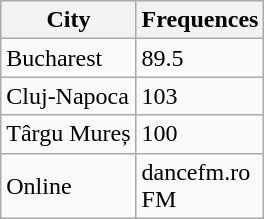<table class="wikitable">
<tr>
<th>City</th>
<th>Frequences</th>
</tr>
<tr>
<td>Bucharest</td>
<td>89.5</td>
</tr>
<tr>
<td>Cluj-Napoca</td>
<td>103</td>
</tr>
<tr>
<td>Târgu Mureș</td>
<td>100</td>
</tr>
<tr>
<td>Online</td>
<td>dancefm.ro<br>FM</td>
</tr>
</table>
